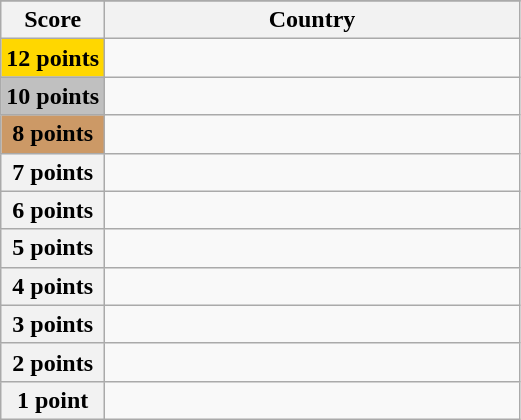<table class="wikitable">
<tr>
</tr>
<tr>
<th scope="col" width="20%">Score</th>
<th scope="col">Country</th>
</tr>
<tr>
<th scope="row" style="background:gold">12 points</th>
<td></td>
</tr>
<tr>
<th scope="row" style="background:silver">10 points</th>
<td></td>
</tr>
<tr>
<th scope="row" style="background:#CC9966">8 points</th>
<td></td>
</tr>
<tr>
<th scope="row">7 points</th>
<td></td>
</tr>
<tr>
<th scope="row">6 points</th>
<td></td>
</tr>
<tr>
<th scope="row">5 points</th>
<td></td>
</tr>
<tr>
<th scope="row">4 points</th>
<td></td>
</tr>
<tr>
<th scope="row">3 points</th>
<td></td>
</tr>
<tr>
<th scope="row">2 points</th>
<td></td>
</tr>
<tr>
<th scope="row">1 point</th>
<td></td>
</tr>
</table>
